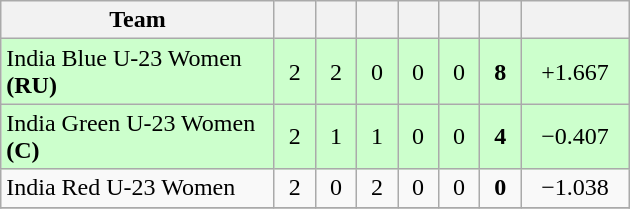<table class="wikitable" style="text-align:center">
<tr>
<th style="width:175px;">Team</th>
<th style="width:20px;"></th>
<th style="width:20px;"></th>
<th style="width:20px;"></th>
<th style="width:20px;"></th>
<th style="width:20px;"></th>
<th style="width:20px;"></th>
<th style="width:65px;"></th>
</tr>
<tr style="background:#cfc;">
<td style="text-align:left">India Blue U-23 Women <strong>(RU)</strong></td>
<td>2</td>
<td>2</td>
<td>0</td>
<td>0</td>
<td>0</td>
<td><strong>8</strong></td>
<td>+1.667</td>
</tr>
<tr style="background:#cfc;">
<td style="text-align:left">India Green U-23 Women <strong>(C)</strong></td>
<td>2</td>
<td>1</td>
<td>1</td>
<td>0</td>
<td>0</td>
<td><strong>4</strong></td>
<td>−0.407</td>
</tr>
<tr>
<td style="text-align:left">India Red U-23 Women</td>
<td>2</td>
<td>0</td>
<td>2</td>
<td>0</td>
<td>0</td>
<td><strong>0</strong></td>
<td>−1.038</td>
</tr>
<tr>
</tr>
</table>
